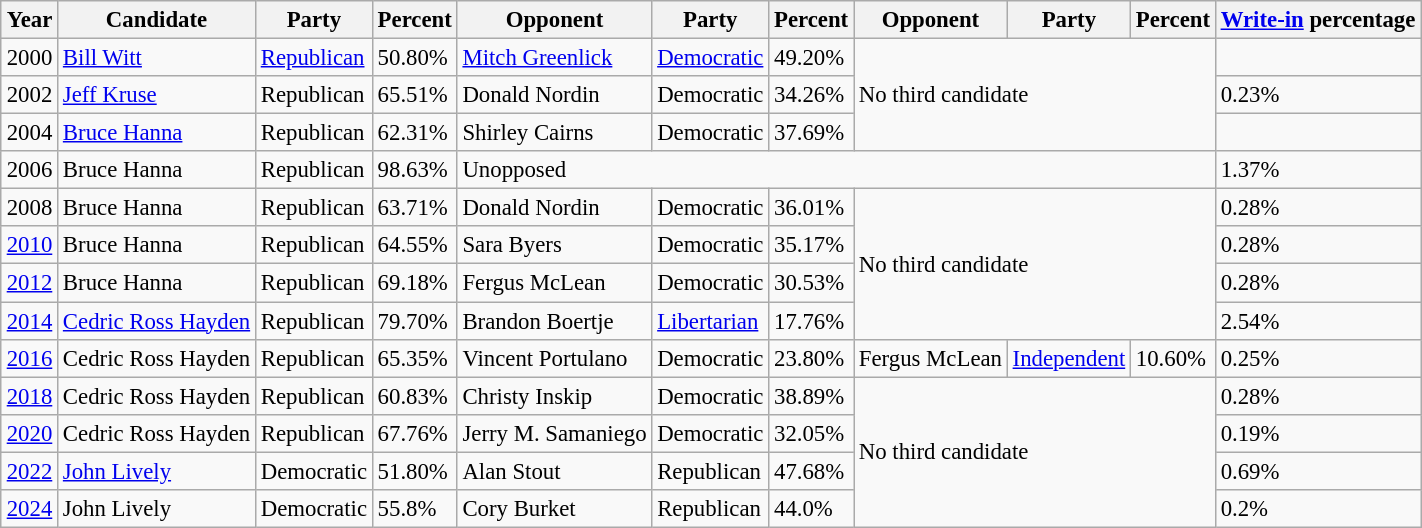<table class="wikitable" style="margin:0.5em auto; font-size:95%;">
<tr>
<th>Year</th>
<th>Candidate</th>
<th>Party</th>
<th>Percent</th>
<th>Opponent</th>
<th>Party</th>
<th>Percent</th>
<th>Opponent</th>
<th>Party</th>
<th>Percent</th>
<th><a href='#'>Write-in</a> percentage</th>
</tr>
<tr>
<td>2000</td>
<td><a href='#'>Bill Witt</a></td>
<td><a href='#'>Republican</a></td>
<td>50.80%</td>
<td><a href='#'>Mitch Greenlick</a></td>
<td><a href='#'>Democratic</a></td>
<td>49.20%</td>
<td colspan="3" rowspan="3">No third candidate</td>
<td></td>
</tr>
<tr>
<td>2002</td>
<td><a href='#'>Jeff Kruse</a></td>
<td>Republican</td>
<td>65.51%</td>
<td>Donald Nordin</td>
<td>Democratic</td>
<td>34.26%</td>
<td>0.23%</td>
</tr>
<tr>
<td>2004</td>
<td><a href='#'>Bruce Hanna</a></td>
<td>Republican</td>
<td>62.31%</td>
<td>Shirley Cairns</td>
<td>Democratic</td>
<td>37.69%</td>
<td></td>
</tr>
<tr>
<td>2006</td>
<td>Bruce Hanna</td>
<td>Republican</td>
<td>98.63%</td>
<td colspan="6">Unopposed</td>
<td>1.37%</td>
</tr>
<tr>
<td>2008</td>
<td>Bruce Hanna</td>
<td>Republican</td>
<td>63.71%</td>
<td>Donald Nordin</td>
<td>Democratic</td>
<td>36.01%</td>
<td colspan="3" rowspan="4">No third candidate</td>
<td>0.28%</td>
</tr>
<tr>
<td><a href='#'>2010</a></td>
<td>Bruce Hanna</td>
<td>Republican</td>
<td>64.55%</td>
<td>Sara Byers</td>
<td>Democratic</td>
<td>35.17%</td>
<td>0.28%</td>
</tr>
<tr>
<td><a href='#'>2012</a></td>
<td>Bruce Hanna</td>
<td>Republican</td>
<td>69.18%</td>
<td>Fergus McLean</td>
<td>Democratic</td>
<td>30.53%</td>
<td>0.28%</td>
</tr>
<tr>
<td><a href='#'>2014</a></td>
<td><a href='#'>Cedric Ross Hayden</a></td>
<td>Republican</td>
<td>79.70%</td>
<td>Brandon Boertje</td>
<td><a href='#'>Libertarian</a></td>
<td>17.76%</td>
<td>2.54%</td>
</tr>
<tr>
<td><a href='#'>2016</a></td>
<td>Cedric Ross Hayden</td>
<td>Republican</td>
<td>65.35%</td>
<td>Vincent Portulano</td>
<td>Democratic</td>
<td>23.80%</td>
<td>Fergus McLean</td>
<td><a href='#'>Independent</a></td>
<td>10.60%</td>
<td>0.25%</td>
</tr>
<tr>
<td><a href='#'>2018</a></td>
<td>Cedric Ross Hayden</td>
<td>Republican</td>
<td>60.83%</td>
<td>Christy Inskip</td>
<td>Democratic</td>
<td>38.89%</td>
<td colspan="3" rowspan="4">No third candidate</td>
<td>0.28%</td>
</tr>
<tr>
<td><a href='#'>2020</a></td>
<td>Cedric Ross Hayden</td>
<td>Republican</td>
<td>67.76%</td>
<td>Jerry M. Samaniego</td>
<td>Democratic</td>
<td>32.05%</td>
<td>0.19%</td>
</tr>
<tr>
<td><a href='#'>2022</a></td>
<td><a href='#'>John Lively</a></td>
<td>Democratic</td>
<td>51.80%</td>
<td>Alan Stout</td>
<td>Republican</td>
<td>47.68%</td>
<td>0.69%</td>
</tr>
<tr>
<td><a href='#'>2024</a></td>
<td>John Lively</td>
<td>Democratic</td>
<td>55.8%</td>
<td>Cory Burket</td>
<td>Republican</td>
<td>44.0%</td>
<td>0.2%</td>
</tr>
</table>
